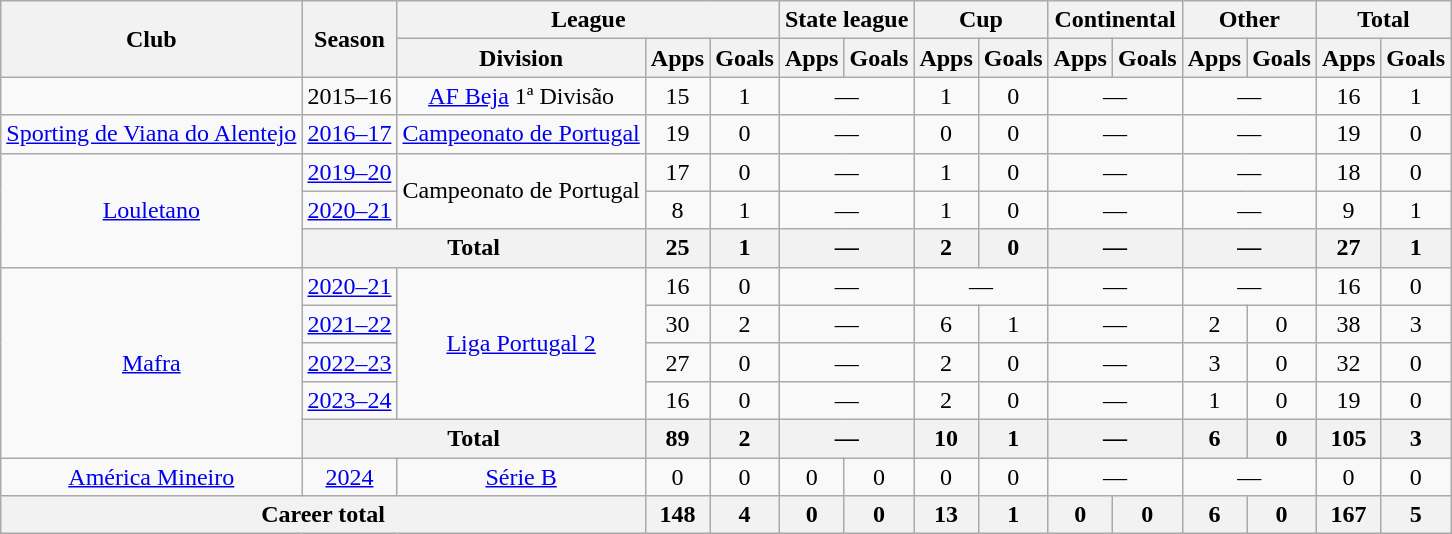<table class="wikitable" style="text-align: center;">
<tr>
<th rowspan="2">Club</th>
<th rowspan="2">Season</th>
<th colspan="3">League</th>
<th colspan="2">State league</th>
<th colspan="2">Cup</th>
<th colspan="2">Continental</th>
<th colspan="2">Other</th>
<th colspan="2">Total</th>
</tr>
<tr>
<th>Division</th>
<th>Apps</th>
<th>Goals</th>
<th>Apps</th>
<th>Goals</th>
<th>Apps</th>
<th>Goals</th>
<th>Apps</th>
<th>Goals</th>
<th>Apps</th>
<th>Goals</th>
<th>Apps</th>
<th>Goals</th>
</tr>
<tr>
<td valign="center"></td>
<td>2015–16</td>
<td><a href='#'>AF Beja</a> 1ª Divisão</td>
<td>15</td>
<td>1</td>
<td colspan="2">—</td>
<td>1</td>
<td>0</td>
<td colspan="2">—</td>
<td colspan="2">—</td>
<td>16</td>
<td>1</td>
</tr>
<tr>
<td valign="center"><a href='#'>Sporting de Viana do Alentejo</a></td>
<td><a href='#'>2016–17</a></td>
<td><a href='#'>Campeonato de Portugal</a></td>
<td>19</td>
<td>0</td>
<td colspan="2">—</td>
<td>0</td>
<td>0</td>
<td colspan="2">—</td>
<td colspan="2">—</td>
<td>19</td>
<td>0</td>
</tr>
<tr>
<td rowspan="3" valign="center"><a href='#'>Louletano</a></td>
<td><a href='#'>2019–20</a></td>
<td rowspan="2">Campeonato de Portugal</td>
<td>17</td>
<td>0</td>
<td colspan="2">—</td>
<td>1</td>
<td>0</td>
<td colspan="2">—</td>
<td colspan="2">—</td>
<td>18</td>
<td>0</td>
</tr>
<tr>
<td><a href='#'>2020–21</a></td>
<td>8</td>
<td>1</td>
<td colspan="2">—</td>
<td>1</td>
<td>0</td>
<td colspan="2">—</td>
<td colspan="2">—</td>
<td>9</td>
<td>1</td>
</tr>
<tr>
<th colspan="2">Total</th>
<th>25</th>
<th>1</th>
<th colspan="2">—</th>
<th>2</th>
<th>0</th>
<th colspan="2">—</th>
<th colspan="2">—</th>
<th>27</th>
<th>1</th>
</tr>
<tr>
<td rowspan="5" valign="center"><a href='#'>Mafra</a></td>
<td><a href='#'>2020–21</a></td>
<td rowspan="4"><a href='#'>Liga Portugal 2</a></td>
<td>16</td>
<td>0</td>
<td colspan="2">—</td>
<td colspan="2">—</td>
<td colspan="2">—</td>
<td colspan="2">—</td>
<td>16</td>
<td>0</td>
</tr>
<tr>
<td><a href='#'>2021–22</a></td>
<td>30</td>
<td>2</td>
<td colspan="2">—</td>
<td>6</td>
<td>1</td>
<td colspan="2">—</td>
<td>2</td>
<td>0</td>
<td>38</td>
<td>3</td>
</tr>
<tr>
<td><a href='#'>2022–23</a></td>
<td>27</td>
<td>0</td>
<td colspan="2">—</td>
<td>2</td>
<td>0</td>
<td colspan="2">—</td>
<td>3</td>
<td>0</td>
<td>32</td>
<td>0</td>
</tr>
<tr>
<td><a href='#'>2023–24</a></td>
<td>16</td>
<td>0</td>
<td colspan="2">—</td>
<td>2</td>
<td>0</td>
<td colspan="2">—</td>
<td>1</td>
<td>0</td>
<td>19</td>
<td>0</td>
</tr>
<tr>
<th colspan="2">Total</th>
<th>89</th>
<th>2</th>
<th colspan="2">—</th>
<th>10</th>
<th>1</th>
<th colspan="2">—</th>
<th>6</th>
<th>0</th>
<th>105</th>
<th>3</th>
</tr>
<tr>
<td valign="center"><a href='#'>América Mineiro</a></td>
<td><a href='#'>2024</a></td>
<td><a href='#'>Série B</a></td>
<td>0</td>
<td>0</td>
<td>0</td>
<td>0</td>
<td>0</td>
<td>0</td>
<td colspan="2">—</td>
<td colspan="2">—</td>
<td>0</td>
<td>0</td>
</tr>
<tr>
<th colspan="3"><strong>Career total</strong></th>
<th>148</th>
<th>4</th>
<th>0</th>
<th>0</th>
<th>13</th>
<th>1</th>
<th>0</th>
<th>0</th>
<th>6</th>
<th>0</th>
<th>167</th>
<th>5</th>
</tr>
</table>
